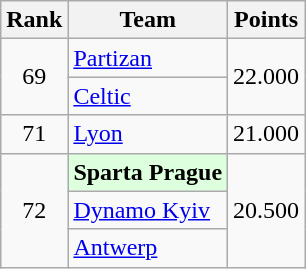<table class="wikitable" style="text-align: center;">
<tr>
<th>Rank</th>
<th>Team</th>
<th>Points</th>
</tr>
<tr>
<td rowspan="2">69</td>
<td align=left> <a href='#'>Partizan</a></td>
<td rowspan="2">22.000</td>
</tr>
<tr>
<td align=left> <a href='#'>Celtic</a></td>
</tr>
<tr>
<td>71</td>
<td align=left> <a href='#'>Lyon</a></td>
<td>21.000</td>
</tr>
<tr>
<td rowspan="3">72</td>
<td align=left bgcolor="#ddffdd"> <strong>Sparta Prague</strong></td>
<td rowspan="3">20.500</td>
</tr>
<tr>
<td align=left> <a href='#'>Dynamo Kyiv</a></td>
</tr>
<tr>
<td align=left> <a href='#'>Antwerp</a></td>
</tr>
</table>
